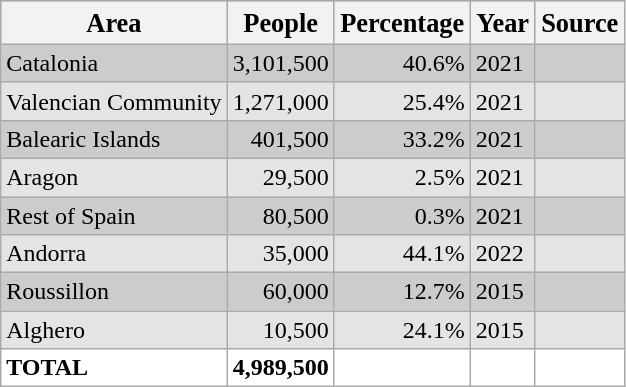<table class="wikitable sortable" | style="margin: 0 0 0.5me 1.4me; border: 1px #aaa solid; border-collapse: collapse; float: center;" border="1">
<tr style="font-size:110%; color: black; background-color: lawngreen;">
<th>Area</th>
<th>People</th>
<th>Percentage</th>
<th>Year</th>
<th>Source</th>
</tr>
<tr style="background-color:#CCCCCC;">
<td>Catalonia</td>
<td style="text-align: right;">3,101,500</td>
<td style="text-align: right;">40.6%</td>
<td>2021</td>
<td style="text-align: right;"></td>
</tr>
<tr style="background-color:#E4E4E4;">
<td>Valencian Community</td>
<td style="text-align: right;">1,271,000</td>
<td style="text-align: right;">25.4%</td>
<td>2021</td>
<td style="text-align: right;"></td>
</tr>
<tr style="background-color:#CCCCCC;">
<td>Balearic Islands</td>
<td style="text-align: right;">401,500</td>
<td style="text-align: right;">33.2%</td>
<td>2021</td>
<td style="text-align: right;"></td>
</tr>
<tr style="background-color:#E4E4E4;">
<td>Aragon</td>
<td style="text-align: right;">29,500</td>
<td style="text-align: right;">2.5%</td>
<td>2021</td>
<td style="text-align: right;"></td>
</tr>
<tr style="background-color:#CCCCCC;">
<td>Rest of Spain</td>
<td style="text-align: right;">80,500</td>
<td style="text-align: right;">0.3%</td>
<td>2021</td>
<td style="text-align: right;"></td>
</tr>
<tr style="background-color:#E4E4E4;">
<td>Andorra</td>
<td style="text-align: right;">35,000</td>
<td style="text-align: right;">44.1%</td>
<td>2022</td>
<td style="text-align: right;"></td>
</tr>
<tr style="background-color:#CCCCCC;">
<td>Roussillon</td>
<td style="text-align: right;">60,000</td>
<td style="text-align: right;">12.7%</td>
<td>2015</td>
<td style="text-align: right;"></td>
</tr>
<tr style="background-color:#E4E4E4;">
<td>Alghero</td>
<td style="text-align: right;">10,500</td>
<td style="text-align: right;">24.1%</td>
<td>2015</td>
<td style="text-align: right;"></td>
</tr>
<tr style="background-color: white;">
<td><strong>TOTAL</strong></td>
<td style="text-align: right;"><strong>4,989,500</strong></td>
<td style="text-align: right;"></td>
<td></td>
<td></td>
</tr>
</table>
